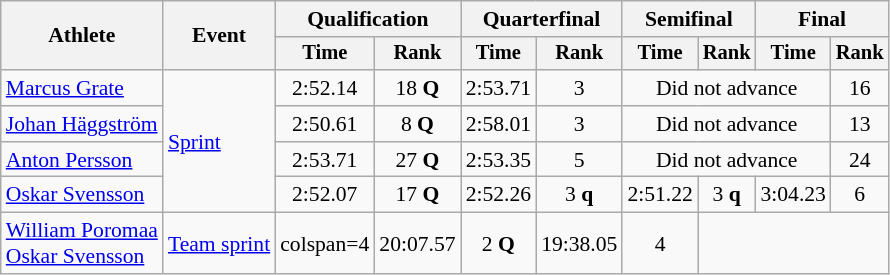<table class="wikitable" style="font-size:90%">
<tr>
<th rowspan="2">Athlete</th>
<th rowspan="2">Event</th>
<th colspan="2">Qualification</th>
<th colspan="2">Quarterfinal</th>
<th colspan="2">Semifinal</th>
<th colspan="2">Final</th>
</tr>
<tr style="font-size:95%">
<th>Time</th>
<th>Rank</th>
<th>Time</th>
<th>Rank</th>
<th>Time</th>
<th>Rank</th>
<th>Time</th>
<th>Rank</th>
</tr>
<tr align=center>
<td align=left><a href='#'>Marcus Grate</a></td>
<td align=left rowspan=4><a href='#'>Sprint</a></td>
<td>2:52.14</td>
<td>18 <strong>Q</strong></td>
<td>2:53.71</td>
<td>3</td>
<td colspan=3>Did not advance</td>
<td>16</td>
</tr>
<tr align=center>
<td align=left><a href='#'>Johan Häggström</a></td>
<td>2:50.61</td>
<td>8 <strong>Q</strong></td>
<td>2:58.01</td>
<td>3</td>
<td colspan=3>Did not advance</td>
<td>13</td>
</tr>
<tr align=center>
<td align=left><a href='#'>Anton Persson</a></td>
<td>2:53.71</td>
<td>27 <strong>Q</strong></td>
<td>2:53.35</td>
<td>5</td>
<td colspan=3>Did not advance</td>
<td>24</td>
</tr>
<tr align=center>
<td align=left><a href='#'>Oskar Svensson</a></td>
<td>2:52.07</td>
<td>17 <strong>Q</strong></td>
<td>2:52.26</td>
<td>3 <strong>q</strong></td>
<td>2:51.22</td>
<td>3 <strong>q</strong></td>
<td>3:04.23</td>
<td>6</td>
</tr>
<tr align=center>
<td align=left><a href='#'>William Poromaa</a><br><a href='#'>Oskar Svensson</a></td>
<td align=left><a href='#'>Team sprint</a></td>
<td>colspan=4 </td>
<td>20:07.57</td>
<td>2 <strong>Q</strong></td>
<td>19:38.05</td>
<td>4</td>
</tr>
</table>
